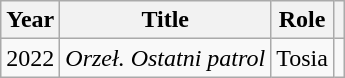<table class="wikitable sortable">
<tr>
<th>Year</th>
<th>Title</th>
<th>Role</th>
<th class="unsortable"></th>
</tr>
<tr>
<td>2022</td>
<td><em>Orzeł. Ostatni patrol</em></td>
<td>Tosia</td>
<td></td>
</tr>
</table>
